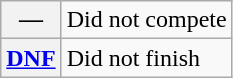<table class="wikitable">
<tr>
<th scope="row">—</th>
<td>Did not compete</td>
</tr>
<tr>
<th scope="row"><a href='#'>DNF</a></th>
<td>Did not finish</td>
</tr>
</table>
